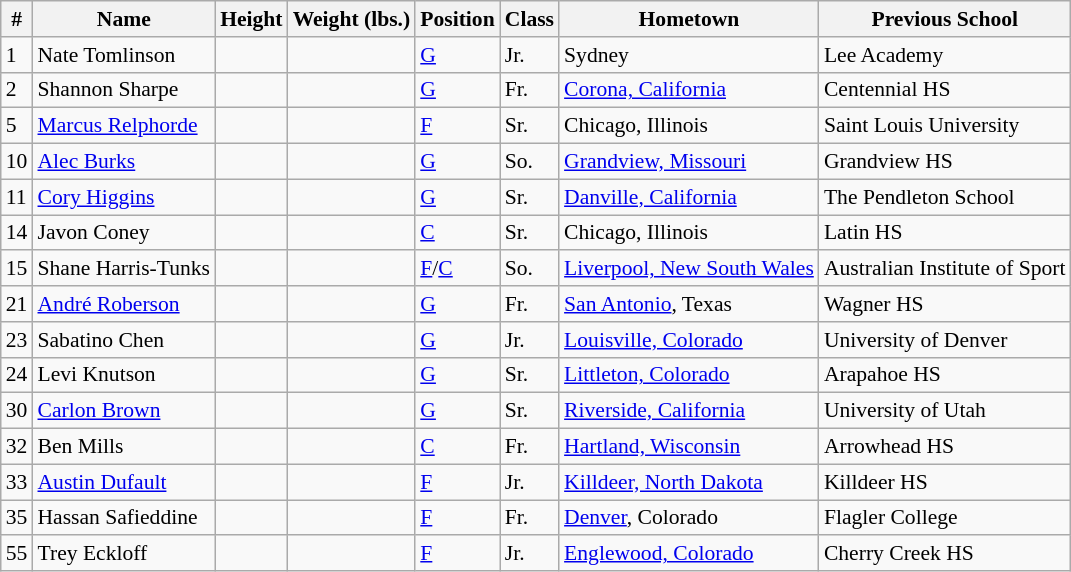<table class="wikitable" style="font-size: 90%">
<tr>
<th>#</th>
<th>Name</th>
<th>Height</th>
<th>Weight (lbs.)</th>
<th>Position</th>
<th>Class</th>
<th>Hometown</th>
<th>Previous School</th>
</tr>
<tr>
<td>1</td>
<td>Nate Tomlinson</td>
<td></td>
<td></td>
<td><a href='#'>G</a></td>
<td>Jr.</td>
<td>Sydney</td>
<td>Lee Academy</td>
</tr>
<tr>
<td>2</td>
<td>Shannon Sharpe</td>
<td></td>
<td></td>
<td><a href='#'>G</a></td>
<td>Fr.</td>
<td><a href='#'>Corona, California</a></td>
<td>Centennial HS</td>
</tr>
<tr>
<td>5</td>
<td><a href='#'>Marcus Relphorde</a></td>
<td></td>
<td></td>
<td><a href='#'>F</a></td>
<td>Sr.</td>
<td>Chicago, Illinois</td>
<td>Saint Louis University</td>
</tr>
<tr>
<td>10</td>
<td><a href='#'>Alec Burks</a></td>
<td></td>
<td></td>
<td><a href='#'>G</a></td>
<td>So.</td>
<td><a href='#'>Grandview, Missouri</a></td>
<td>Grandview HS</td>
</tr>
<tr>
<td>11</td>
<td><a href='#'>Cory Higgins</a></td>
<td></td>
<td></td>
<td><a href='#'>G</a></td>
<td>Sr.</td>
<td><a href='#'>Danville, California</a></td>
<td>The Pendleton School</td>
</tr>
<tr>
<td>14</td>
<td>Javon Coney</td>
<td></td>
<td></td>
<td><a href='#'>C</a></td>
<td>Sr.</td>
<td>Chicago, Illinois</td>
<td>Latin HS</td>
</tr>
<tr>
<td>15</td>
<td>Shane Harris-Tunks</td>
<td></td>
<td></td>
<td><a href='#'>F</a>/<a href='#'>C</a></td>
<td>So.</td>
<td><a href='#'>Liverpool, New South Wales</a></td>
<td>Australian Institute of Sport</td>
</tr>
<tr>
<td>21</td>
<td><a href='#'>André Roberson</a></td>
<td></td>
<td></td>
<td><a href='#'>G</a></td>
<td>Fr.</td>
<td><a href='#'>San Antonio</a>, Texas</td>
<td>Wagner HS</td>
</tr>
<tr>
<td>23</td>
<td>Sabatino Chen</td>
<td></td>
<td></td>
<td><a href='#'>G</a></td>
<td>Jr.</td>
<td><a href='#'>Louisville, Colorado</a></td>
<td>University of Denver</td>
</tr>
<tr>
<td>24</td>
<td>Levi Knutson</td>
<td></td>
<td></td>
<td><a href='#'>G</a></td>
<td>Sr.</td>
<td><a href='#'>Littleton, Colorado</a></td>
<td>Arapahoe HS</td>
</tr>
<tr>
<td>30</td>
<td><a href='#'>Carlon Brown</a></td>
<td></td>
<td></td>
<td><a href='#'>G</a></td>
<td>Sr.</td>
<td><a href='#'>Riverside, California</a></td>
<td>University of Utah</td>
</tr>
<tr>
<td>32</td>
<td>Ben Mills</td>
<td></td>
<td></td>
<td><a href='#'>C</a></td>
<td>Fr.</td>
<td><a href='#'>Hartland, Wisconsin</a></td>
<td>Arrowhead HS</td>
</tr>
<tr>
<td>33</td>
<td><a href='#'>Austin Dufault</a></td>
<td></td>
<td></td>
<td><a href='#'>F</a></td>
<td>Jr.</td>
<td><a href='#'>Killdeer, North Dakota</a></td>
<td>Killdeer HS</td>
</tr>
<tr>
<td>35</td>
<td>Hassan Safieddine</td>
<td></td>
<td></td>
<td><a href='#'>F</a></td>
<td>Fr.</td>
<td><a href='#'>Denver</a>, Colorado</td>
<td>Flagler College</td>
</tr>
<tr>
<td>55</td>
<td>Trey Eckloff</td>
<td></td>
<td></td>
<td><a href='#'>F</a></td>
<td>Jr.</td>
<td><a href='#'>Englewood, Colorado</a></td>
<td>Cherry Creek HS</td>
</tr>
</table>
